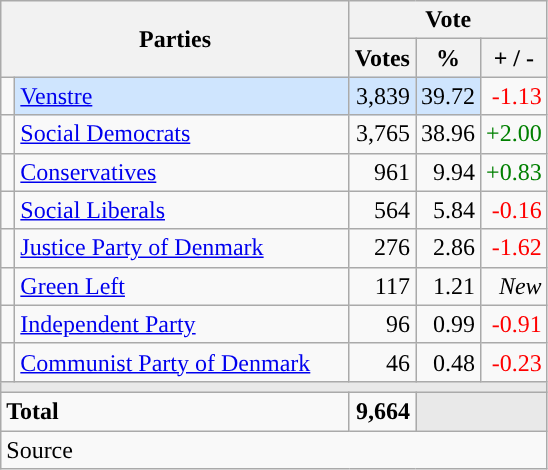<table class="wikitable" style="text-align:right;">
<tr>
<th style="text-align:centre;" rowspan="2" colspan="2" width="225">Parties</th>
<th colspan="3">Vote</th>
</tr>
<tr>
<th width="15">Votes</th>
<th width="15">%</th>
<th width="15">+ / -</th>
</tr>
<tr>
<td width="2" style="color:inherit;background:"></td>
<td bgcolor=#cfe5fe  align="left"><a href='#'>Venstre</a></td>
<td bgcolor=#cfe5fe>3,839</td>
<td bgcolor=#cfe5fe>39.72</td>
<td style=color:red;>-1.13</td>
</tr>
<tr>
<td width="2" style="color:inherit;background:"></td>
<td align="left"><a href='#'>Social Democrats</a></td>
<td>3,765</td>
<td>38.96</td>
<td style=color:green;>+2.00</td>
</tr>
<tr>
<td width="2" style="color:inherit;background:"></td>
<td align="left"><a href='#'>Conservatives</a></td>
<td>961</td>
<td>9.94</td>
<td style=color:green;>+0.83</td>
</tr>
<tr>
<td width="2" style="color:inherit;background:"></td>
<td align="left"><a href='#'>Social Liberals</a></td>
<td>564</td>
<td>5.84</td>
<td style=color:red;>-0.16</td>
</tr>
<tr>
<td width="2" style="color:inherit;background:"></td>
<td align="left"><a href='#'>Justice Party of Denmark</a></td>
<td>276</td>
<td>2.86</td>
<td style=color:red;>-1.62</td>
</tr>
<tr>
<td width="2" style="color:inherit;background:"></td>
<td align="left"><a href='#'>Green Left</a></td>
<td>117</td>
<td>1.21</td>
<td><em>New</em></td>
</tr>
<tr>
<td width="2" style="color:inherit;background:"></td>
<td align="left"><a href='#'>Independent Party</a></td>
<td>96</td>
<td>0.99</td>
<td style=color:red;>-0.91</td>
</tr>
<tr>
<td width="2" style="color:inherit;background:"></td>
<td align="left"><a href='#'>Communist Party of Denmark</a></td>
<td>46</td>
<td>0.48</td>
<td style=color:red;>-0.23</td>
</tr>
<tr>
<td colspan="7" bgcolor="#E9E9E9"></td>
</tr>
<tr>
<td align="left" colspan="2"><strong>Total</strong></td>
<td><strong>9,664</strong></td>
<td bgcolor="#E9E9E9" colspan="2"></td>
</tr>
<tr>
<td align="left" colspan="6">Source</td>
</tr>
</table>
